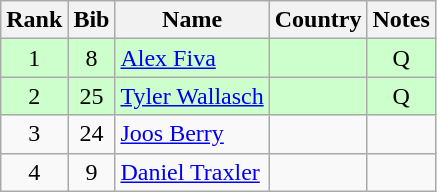<table class="wikitable" style="text-align:center;">
<tr>
<th>Rank</th>
<th>Bib</th>
<th>Name</th>
<th>Country</th>
<th>Notes</th>
</tr>
<tr bgcolor=ccffcc>
<td>1</td>
<td>8</td>
<td align=left><a href='#'>Alex Fiva</a></td>
<td align=left></td>
<td>Q</td>
</tr>
<tr bgcolor=ccffcc>
<td>2</td>
<td>25</td>
<td align=left><a href='#'>Tyler Wallasch</a></td>
<td align=left></td>
<td>Q</td>
</tr>
<tr>
<td>3</td>
<td>24</td>
<td align=left><a href='#'>Joos Berry</a></td>
<td align=left></td>
<td></td>
</tr>
<tr>
<td>4</td>
<td>9</td>
<td align=left><a href='#'>Daniel Traxler</a></td>
<td align=left></td>
<td></td>
</tr>
</table>
